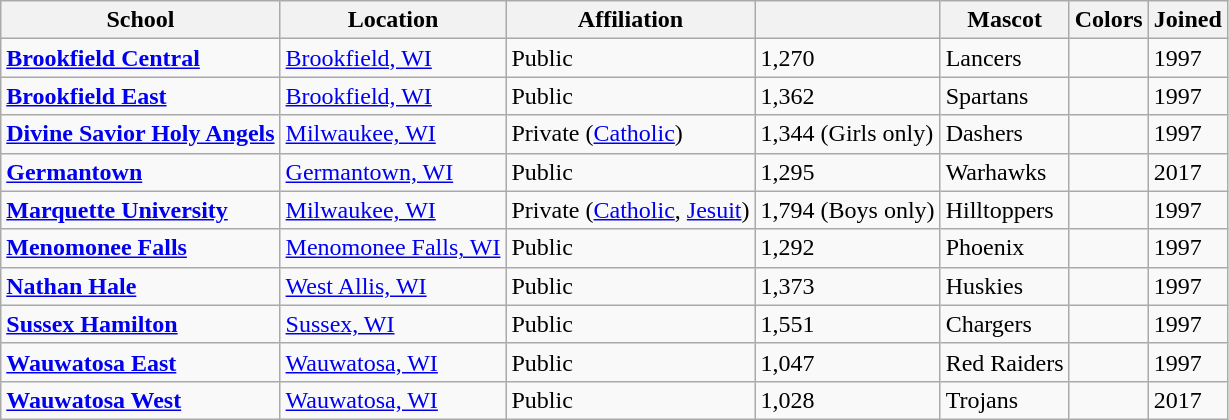<table class="wikitable sortable">
<tr>
<th>School</th>
<th>Location</th>
<th>Affiliation</th>
<th></th>
<th>Mascot</th>
<th>Colors</th>
<th>Joined</th>
</tr>
<tr>
<td><a href='#'><strong>Brookfield Central</strong></a></td>
<td><a href='#'>Brookfield, WI</a></td>
<td>Public</td>
<td>1,270</td>
<td>Lancers</td>
<td> </td>
<td>1997</td>
</tr>
<tr>
<td><a href='#'><strong>Brookfield East</strong></a></td>
<td><a href='#'>Brookfield, WI</a></td>
<td>Public</td>
<td>1,362</td>
<td>Spartans</td>
<td> </td>
<td>1997</td>
</tr>
<tr>
<td><a href='#'><strong>Divine Savior Holy Angels</strong></a></td>
<td><a href='#'>Milwaukee, WI</a></td>
<td>Private (<a href='#'>Catholic</a>)</td>
<td>1,344 (Girls only)</td>
<td>Dashers</td>
<td> </td>
<td>1997</td>
</tr>
<tr>
<td><a href='#'><strong>Germantown</strong></a></td>
<td><a href='#'>Germantown, WI</a></td>
<td>Public</td>
<td>1,295</td>
<td>Warhawks</td>
<td> </td>
<td>2017</td>
</tr>
<tr>
<td><a href='#'><strong>Marquette University</strong></a></td>
<td><a href='#'>Milwaukee, WI</a></td>
<td>Private (<a href='#'>Catholic</a>, <a href='#'>Jesuit</a>)</td>
<td>1,794 (Boys only)</td>
<td>Hilltoppers</td>
<td> </td>
<td>1997</td>
</tr>
<tr>
<td><a href='#'><strong>Menomonee Falls</strong></a></td>
<td><a href='#'>Menomonee Falls, WI</a></td>
<td>Public</td>
<td>1,292</td>
<td>Phoenix</td>
<td> </td>
<td>1997</td>
</tr>
<tr>
<td><a href='#'><strong>Nathan Hale</strong></a></td>
<td><a href='#'>West Allis, WI</a></td>
<td>Public</td>
<td>1,373</td>
<td>Huskies</td>
<td> </td>
<td>1997</td>
</tr>
<tr>
<td><a href='#'><strong>Sussex Hamilton</strong></a></td>
<td><a href='#'>Sussex, WI</a></td>
<td>Public</td>
<td>1,551</td>
<td>Chargers</td>
<td> </td>
<td>1997</td>
</tr>
<tr>
<td><a href='#'><strong>Wauwatosa East</strong></a></td>
<td><a href='#'>Wauwatosa, WI</a></td>
<td>Public</td>
<td>1,047</td>
<td>Red Raiders</td>
<td> </td>
<td>1997</td>
</tr>
<tr>
<td><a href='#'><strong>Wauwatosa West</strong></a></td>
<td><a href='#'>Wauwatosa, WI</a></td>
<td>Public</td>
<td>1,028</td>
<td>Trojans</td>
<td> </td>
<td>2017</td>
</tr>
</table>
